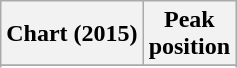<table class="wikitable sortable plainrowheaders" style="text-align:center">
<tr>
<th scope="col">Chart (2015)</th>
<th scope="col">Peak<br> position</th>
</tr>
<tr>
</tr>
<tr>
</tr>
<tr>
</tr>
</table>
